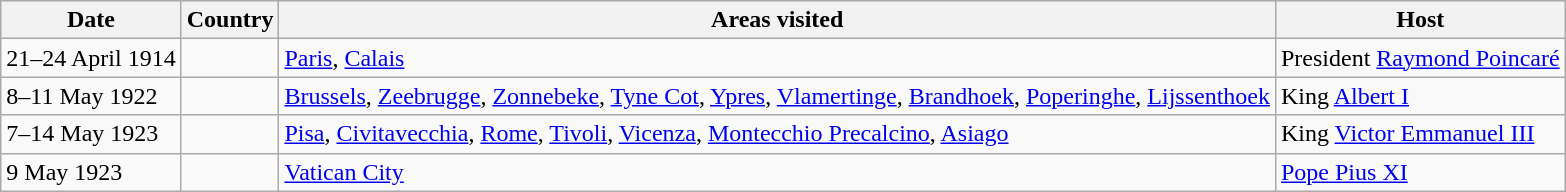<table class="wikitable sortable" border="1" style="margin: 1em auto 1em auto">
<tr>
<th class="unsortable">Date</th>
<th>Country</th>
<th>Areas visited</th>
<th class="unsortable">Host</th>
</tr>
<tr>
<td nowrap>21–24 April 1914</td>
<td></td>
<td><a href='#'>Paris</a>, <a href='#'>Calais</a></td>
<td>President <a href='#'>Raymond Poincaré</a></td>
</tr>
<tr>
<td nowrap>8–11 May 1922</td>
<td></td>
<td><a href='#'>Brussels</a>, <a href='#'>Zeebrugge</a>, <a href='#'>Zonnebeke</a>, <a href='#'>Tyne Cot</a>, <a href='#'>Ypres</a>, <a href='#'>Vlamertinge</a>, <a href='#'>Brandhoek</a>, <a href='#'>Poperinghe</a>, <a href='#'>Lijssenthoek</a></td>
<td>King <a href='#'>Albert I</a></td>
</tr>
<tr>
<td nowrap>7–14 May 1923</td>
<td></td>
<td><a href='#'>Pisa</a>, <a href='#'>Civitavecchia</a>, <a href='#'>Rome</a>, <a href='#'>Tivoli</a>, <a href='#'>Vicenza</a>, <a href='#'>Montecchio Precalcino</a>, <a href='#'>Asiago</a></td>
<td>King <a href='#'>Victor Emmanuel III</a></td>
</tr>
<tr>
<td nowrap>9 May 1923</td>
<td></td>
<td><a href='#'>Vatican City</a></td>
<td><a href='#'>Pope Pius XI</a></td>
</tr>
</table>
